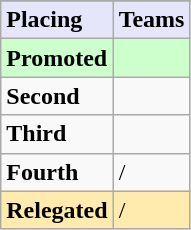<table class=wikitable>
<tr>
</tr>
<tr style="background: #E6E6FA;">
<td><strong>Placing</strong></td>
<td colspan="2" style="text-align:center"><strong>Teams</strong></td>
</tr>
<tr style="background: #ccffcc;">
<td><strong>Promoted</strong></td>
<td></td>
</tr>
<tr>
<td><strong>Second</strong></td>
<td></td>
</tr>
<tr>
<td><strong>Third</strong></td>
<td></td>
</tr>
<tr>
<td><strong>Fourth</strong></td>
<td> / </td>
</tr>
<tr style="background: #ffebad;">
<td><strong>Relegated</strong></td>
<td> / </td>
</tr>
</table>
